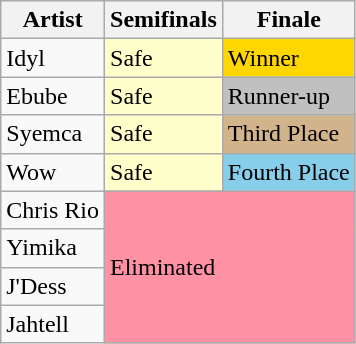<table class="wikitable">
<tr>
<th>Artist</th>
<th>Semifinals</th>
<th>Finale</th>
</tr>
<tr>
<td>Idyl</td>
<td style="background:#FFFFCC">Safe</td>
<td style="background:gold">Winner</td>
</tr>
<tr>
<td>Ebube</td>
<td style="background:#FFFFCC">Safe</td>
<td style="background:silver">Runner-up</td>
</tr>
<tr>
<td>Syemca</td>
<td style="background:#FFFFCC">Safe</td>
<td style="background:tan">Third Place</td>
</tr>
<tr>
<td>Wow</td>
<td style="background:#FFFFCC">Safe</td>
<td style="background:skyblue">Fourth Place</td>
</tr>
<tr>
<td>Chris Rio</td>
<td colspan="2" rowspan="4" style="background:#FF91A4">Eliminated</td>
</tr>
<tr>
<td>Yimika</td>
</tr>
<tr>
<td>J'Dess</td>
</tr>
<tr>
<td>Jahtell</td>
</tr>
</table>
